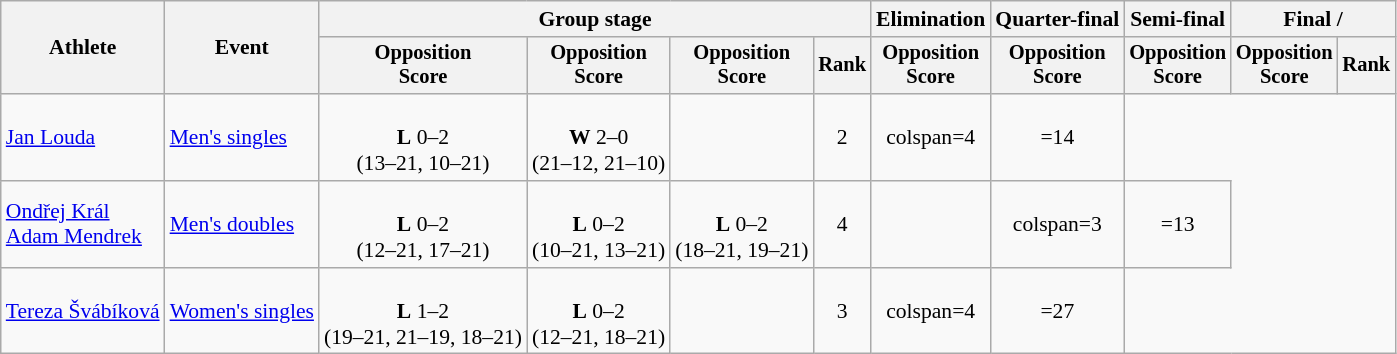<table class="wikitable" style="font-size:90%">
<tr>
<th rowspan="2">Athlete</th>
<th rowspan="2">Event</th>
<th colspan="4">Group stage</th>
<th>Elimination</th>
<th>Quarter-final</th>
<th>Semi-final</th>
<th colspan="2">Final / </th>
</tr>
<tr style="font-size:95%">
<th>Opposition<br>Score</th>
<th>Opposition<br>Score</th>
<th>Opposition<br>Score</th>
<th>Rank</th>
<th>Opposition<br>Score</th>
<th>Opposition<br>Score</th>
<th>Opposition<br>Score</th>
<th>Opposition<br>Score</th>
<th>Rank</th>
</tr>
<tr align="center">
<td align="left"><a href='#'>Jan Louda</a></td>
<td align="left"><a href='#'>Men's singles</a></td>
<td><br><strong>L</strong> 0–2<br>(13–21, 10–21)</td>
<td><br><strong>W</strong> 2–0<br>(21–12, 21–10)</td>
<td></td>
<td>2</td>
<td>colspan=4 </td>
<td>=14</td>
</tr>
<tr align="center">
<td align="left"><a href='#'>Ondřej Král</a><br><a href='#'>Adam Mendrek</a></td>
<td align="left"><a href='#'>Men's doubles</a></td>
<td><br><strong>L</strong> 0–2<br>(12–21, 17–21)</td>
<td><br><strong>L</strong> 0–2<br>(10–21, 13–21)</td>
<td><br><strong>L</strong> 0–2<br>(18–21, 19–21)</td>
<td>4</td>
<td></td>
<td>colspan=3 </td>
<td>=13</td>
</tr>
<tr align="center">
<td align="left"><a href='#'>Tereza Švábíková</a></td>
<td align="left"><a href='#'>Women's singles</a></td>
<td><br><strong>L</strong> 1–2<br>(19–21, 21–19, 18–21)</td>
<td><br><strong>L</strong> 0–2<br>(12–21, 18–21)</td>
<td></td>
<td>3</td>
<td>colspan=4 </td>
<td>=27</td>
</tr>
</table>
